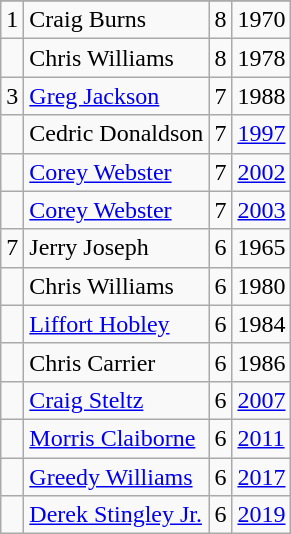<table class="wikitable">
<tr>
</tr>
<tr>
<td>1</td>
<td>Craig Burns</td>
<td>8</td>
<td>1970</td>
</tr>
<tr>
<td></td>
<td>Chris Williams</td>
<td>8</td>
<td>1978</td>
</tr>
<tr>
<td>3</td>
<td><a href='#'>Greg Jackson</a></td>
<td>7</td>
<td>1988</td>
</tr>
<tr>
<td></td>
<td>Cedric Donaldson</td>
<td>7</td>
<td><a href='#'>1997</a></td>
</tr>
<tr>
<td></td>
<td><a href='#'>Corey Webster</a></td>
<td>7</td>
<td><a href='#'>2002</a></td>
</tr>
<tr>
<td></td>
<td><a href='#'>Corey Webster</a></td>
<td>7</td>
<td><a href='#'>2003</a></td>
</tr>
<tr>
<td>7</td>
<td>Jerry Joseph</td>
<td>6</td>
<td>1965</td>
</tr>
<tr>
<td></td>
<td>Chris Williams</td>
<td>6</td>
<td>1980</td>
</tr>
<tr>
<td></td>
<td><a href='#'>Liffort Hobley</a></td>
<td>6</td>
<td>1984</td>
</tr>
<tr>
<td></td>
<td>Chris Carrier</td>
<td>6</td>
<td>1986</td>
</tr>
<tr>
<td></td>
<td><a href='#'>Craig Steltz</a></td>
<td>6</td>
<td><a href='#'>2007</a></td>
</tr>
<tr>
<td></td>
<td><a href='#'>Morris Claiborne</a></td>
<td>6</td>
<td><a href='#'>2011</a></td>
</tr>
<tr>
<td></td>
<td><a href='#'>Greedy Williams</a></td>
<td>6</td>
<td><a href='#'>2017</a></td>
</tr>
<tr>
<td></td>
<td><a href='#'>Derek Stingley Jr.</a></td>
<td>6</td>
<td><a href='#'>2019</a></td>
</tr>
</table>
